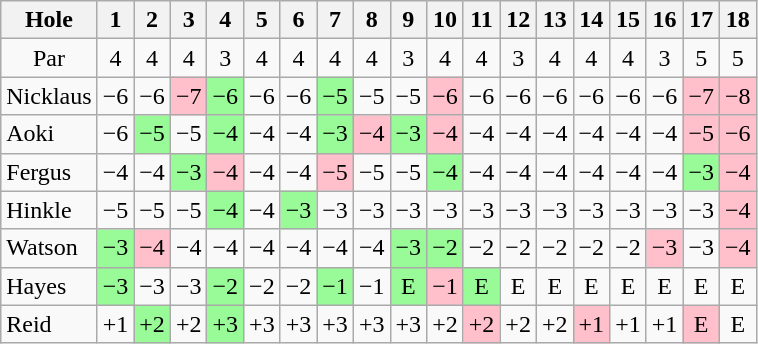<table class="wikitable" style="text-align:center">
<tr>
<th>Hole</th>
<th>1</th>
<th>2</th>
<th>3</th>
<th>4</th>
<th>5</th>
<th>6</th>
<th>7</th>
<th>8</th>
<th>9</th>
<th>10</th>
<th>11</th>
<th>12</th>
<th>13</th>
<th>14</th>
<th>15</th>
<th>16</th>
<th>17</th>
<th>18</th>
</tr>
<tr>
<td>Par</td>
<td>4</td>
<td>4</td>
<td>4</td>
<td>3</td>
<td>4</td>
<td>4</td>
<td>4</td>
<td>4</td>
<td>3</td>
<td>4</td>
<td>4</td>
<td>3</td>
<td>4</td>
<td>4</td>
<td>4</td>
<td>3</td>
<td>5</td>
<td>5</td>
</tr>
<tr>
<td align=left> Nicklaus</td>
<td>−6</td>
<td>−6</td>
<td style="background: Pink;">−7</td>
<td style="background: PaleGreen;">−6</td>
<td>−6</td>
<td>−6</td>
<td style="background: PaleGreen;">−5</td>
<td>−5</td>
<td>−5</td>
<td style="background: Pink;">−6</td>
<td>−6</td>
<td>−6</td>
<td>−6</td>
<td>−6</td>
<td>−6</td>
<td>−6</td>
<td style="background: Pink;">−7</td>
<td style="background: Pink;">−8</td>
</tr>
<tr>
<td align=left> Aoki</td>
<td>−6</td>
<td style="background: PaleGreen;">−5</td>
<td>−5</td>
<td style="background: PaleGreen;">−4</td>
<td>−4</td>
<td>−4</td>
<td style="background: PaleGreen;">−3</td>
<td style="background: Pink;">−4</td>
<td style="background: PaleGreen;">−3</td>
<td style="background: Pink;">−4</td>
<td>−4</td>
<td>−4</td>
<td>−4</td>
<td>−4</td>
<td>−4</td>
<td>−4</td>
<td style="background: Pink;">−5</td>
<td style="background: Pink;">−6</td>
</tr>
<tr>
<td align=left> Fergus</td>
<td>−4</td>
<td>−4</td>
<td style="background: PaleGreen;">−3</td>
<td style="background: Pink;">−4</td>
<td>−4</td>
<td>−4</td>
<td style="background: Pink;">−5</td>
<td>−5</td>
<td>−5</td>
<td style="background: PaleGreen;">−4</td>
<td>−4</td>
<td>−4</td>
<td>−4</td>
<td>−4</td>
<td>−4</td>
<td>−4</td>
<td style="background: PaleGreen;">−3</td>
<td style="background: Pink;">−4</td>
</tr>
<tr>
<td align=left> Hinkle</td>
<td>−5</td>
<td>−5</td>
<td>−5</td>
<td style="background: PaleGreen;">−4</td>
<td>−4</td>
<td style="background: PaleGreen;">−3</td>
<td>−3</td>
<td>−3</td>
<td>−3</td>
<td>−3</td>
<td>−3</td>
<td>−3</td>
<td>−3</td>
<td>−3</td>
<td>−3</td>
<td>−3</td>
<td>−3</td>
<td style="background: Pink;">−4</td>
</tr>
<tr>
<td align=left> Watson</td>
<td style="background: PaleGreen;">−3</td>
<td style="background: Pink;">−4</td>
<td>−4</td>
<td>−4</td>
<td>−4</td>
<td>−4</td>
<td>−4</td>
<td>−4</td>
<td style="background: PaleGreen;">−3</td>
<td style="background: PaleGreen;">−2</td>
<td>−2</td>
<td>−2</td>
<td>−2</td>
<td>−2</td>
<td>−2</td>
<td style="background: Pink;">−3</td>
<td>−3</td>
<td style="background: Pink;">−4</td>
</tr>
<tr>
<td align=left> Hayes</td>
<td style="background: PaleGreen;">−3</td>
<td>−3</td>
<td>−3</td>
<td style="background: PaleGreen;">−2</td>
<td>−2</td>
<td>−2</td>
<td style="background: PaleGreen;">−1</td>
<td>−1</td>
<td style="background: PaleGreen;">E</td>
<td style="background: Pink;">−1</td>
<td style="background: PaleGreen;">E</td>
<td>E</td>
<td>E</td>
<td>E</td>
<td>E</td>
<td>E</td>
<td>E</td>
<td>E</td>
</tr>
<tr>
<td align=left> Reid</td>
<td>+1</td>
<td style="background: PaleGreen;">+2</td>
<td>+2</td>
<td style="background: PaleGreen;">+3</td>
<td>+3</td>
<td>+3</td>
<td>+3</td>
<td>+3</td>
<td>+3</td>
<td>+2</td>
<td style="background: Pink;">+2</td>
<td>+2</td>
<td>+2</td>
<td style="background: Pink;">+1</td>
<td>+1</td>
<td>+1</td>
<td style="background: Pink;">E</td>
<td>E</td>
</tr>
</table>
